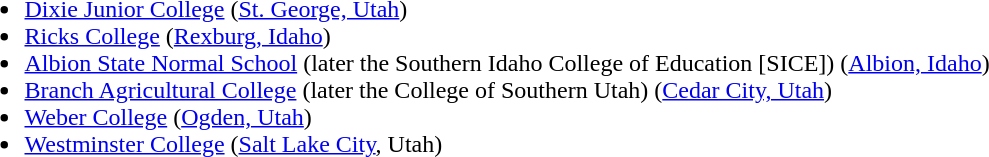<table>
<tr>
<td valign="top"><br><ul><li><a href='#'>Dixie Junior College</a> (<a href='#'>St. George, Utah</a>)</li><li><a href='#'>Ricks College</a> (<a href='#'>Rexburg, Idaho</a>)</li><li><a href='#'>Albion State Normal School</a> (later the Southern Idaho College of Education [SICE]) (<a href='#'>Albion, Idaho</a>)</li><li><a href='#'>Branch Agricultural College</a> (later the College of Southern Utah) (<a href='#'>Cedar City, Utah</a>)</li><li><a href='#'>Weber College</a> (<a href='#'>Ogden, Utah</a>)</li><li><a href='#'>Westminster College</a> (<a href='#'>Salt Lake City</a>, Utah)</li></ul></td>
</tr>
</table>
